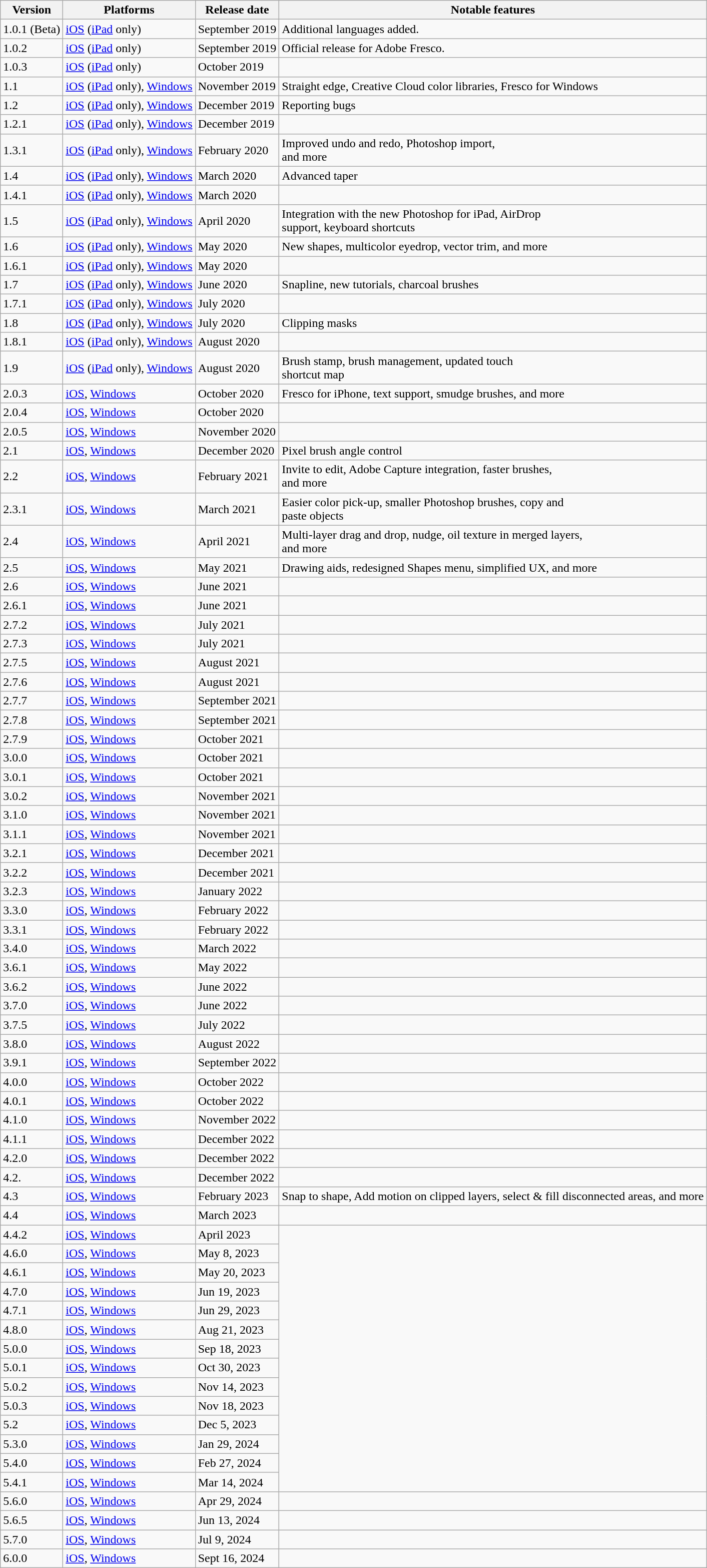<table class="wikitable">
<tr>
<th>Version</th>
<th>Platforms</th>
<th>Release date</th>
<th>Notable features</th>
</tr>
<tr>
<td>1.0.1 (Beta)</td>
<td><a href='#'>iOS</a> (<a href='#'>iPad</a> only)</td>
<td>September 2019</td>
<td>Additional languages added.</td>
</tr>
<tr>
<td>1.0.2</td>
<td><a href='#'>iOS</a> (<a href='#'>iPad</a> only)</td>
<td>September 2019</td>
<td>Official release for Adobe Fresco.</td>
</tr>
<tr>
<td>1.0.3</td>
<td><a href='#'>iOS</a> (<a href='#'>iPad</a> only)</td>
<td>October 2019</td>
<td></td>
</tr>
<tr>
<td>1.1</td>
<td><a href='#'>iOS</a> (<a href='#'>iPad</a> only), <a href='#'>Windows</a></td>
<td>November 2019</td>
<td>Straight edge, Creative Cloud color libraries, Fresco for Windows</td>
</tr>
<tr>
<td>1.2</td>
<td><a href='#'>iOS</a> (<a href='#'>iPad</a> only), <a href='#'>Windows</a></td>
<td>December 2019</td>
<td>Reporting bugs</td>
</tr>
<tr>
<td>1.2.1</td>
<td><a href='#'>iOS</a> (<a href='#'>iPad</a> only), <a href='#'>Windows</a></td>
<td>December 2019</td>
<td></td>
</tr>
<tr>
<td>1.3.1</td>
<td><a href='#'>iOS</a> (<a href='#'>iPad</a> only), <a href='#'>Windows</a></td>
<td>February 2020</td>
<td>Improved undo and redo, Photoshop import,<br>and more</td>
</tr>
<tr>
<td>1.4</td>
<td><a href='#'>iOS</a> (<a href='#'>iPad</a> only), <a href='#'>Windows</a></td>
<td>March 2020</td>
<td>Advanced taper</td>
</tr>
<tr>
<td>1.4.1</td>
<td><a href='#'>iOS</a> (<a href='#'>iPad</a> only), <a href='#'>Windows</a></td>
<td>March 2020</td>
<td></td>
</tr>
<tr>
<td>1.5</td>
<td><a href='#'>iOS</a> (<a href='#'>iPad</a> only), <a href='#'>Windows</a></td>
<td>April 2020</td>
<td>Integration with the new Photoshop for iPad, AirDrop<br>support, keyboard shortcuts</td>
</tr>
<tr>
<td>1.6</td>
<td><a href='#'>iOS</a> (<a href='#'>iPad</a> only), <a href='#'>Windows</a></td>
<td>May 2020</td>
<td>New shapes, multicolor eyedrop, vector trim, and more</td>
</tr>
<tr>
<td>1.6.1</td>
<td><a href='#'>iOS</a> (<a href='#'>iPad</a> only), <a href='#'>Windows</a></td>
<td>May 2020</td>
<td></td>
</tr>
<tr>
<td>1.7</td>
<td><a href='#'>iOS</a> (<a href='#'>iPad</a> only), <a href='#'>Windows</a></td>
<td>June 2020</td>
<td>Snapline, new tutorials, charcoal brushes</td>
</tr>
<tr>
<td>1.7.1</td>
<td><a href='#'>iOS</a> (<a href='#'>iPad</a> only), <a href='#'>Windows</a></td>
<td>July 2020</td>
<td></td>
</tr>
<tr>
<td>1.8</td>
<td><a href='#'>iOS</a> (<a href='#'>iPad</a> only), <a href='#'>Windows</a></td>
<td>July 2020</td>
<td>Clipping masks</td>
</tr>
<tr>
<td>1.8.1</td>
<td><a href='#'>iOS</a> (<a href='#'>iPad</a> only), <a href='#'>Windows</a></td>
<td>August 2020</td>
<td></td>
</tr>
<tr>
<td>1.9</td>
<td><a href='#'>iOS</a> (<a href='#'>iPad</a> only), <a href='#'>Windows</a></td>
<td>August 2020</td>
<td>Brush stamp, brush management, updated touch<br>shortcut map</td>
</tr>
<tr>
<td>2.0.3</td>
<td><a href='#'>iOS</a>, <a href='#'>Windows</a></td>
<td>October 2020</td>
<td>Fresco for iPhone, text support, smudge brushes, and more</td>
</tr>
<tr>
<td>2.0.4</td>
<td><a href='#'>iOS</a>, <a href='#'>Windows</a></td>
<td>October 2020</td>
<td></td>
</tr>
<tr>
<td>2.0.5</td>
<td><a href='#'>iOS</a>, <a href='#'>Windows</a></td>
<td>November 2020</td>
<td></td>
</tr>
<tr>
<td>2.1</td>
<td><a href='#'>iOS</a>, <a href='#'>Windows</a></td>
<td>December 2020</td>
<td>Pixel brush angle control</td>
</tr>
<tr>
<td>2.2</td>
<td><a href='#'>iOS</a>, <a href='#'>Windows</a></td>
<td>February 2021</td>
<td>Invite to edit, Adobe Capture integration, faster brushes,<br>and more</td>
</tr>
<tr>
<td>2.3.1</td>
<td><a href='#'>iOS</a>, <a href='#'>Windows</a></td>
<td>March 2021</td>
<td>Easier color pick-up, smaller Photoshop brushes, copy and<br>paste objects</td>
</tr>
<tr>
<td>2.4</td>
<td><a href='#'>iOS</a>, <a href='#'>Windows</a></td>
<td>April 2021</td>
<td>Multi-layer drag and drop, nudge, oil texture in merged layers,<br>and more</td>
</tr>
<tr>
<td>2.5</td>
<td><a href='#'>iOS</a>, <a href='#'>Windows</a></td>
<td>May 2021</td>
<td>Drawing aids, redesigned Shapes menu, simplified UX, and more</td>
</tr>
<tr>
<td>2.6</td>
<td><a href='#'>iOS</a>, <a href='#'>Windows</a></td>
<td>June 2021</td>
<td></td>
</tr>
<tr>
<td>2.6.1</td>
<td><a href='#'>iOS</a>, <a href='#'>Windows</a></td>
<td>June 2021</td>
<td></td>
</tr>
<tr>
<td>2.7.2</td>
<td><a href='#'>iOS</a>, <a href='#'>Windows</a></td>
<td>July 2021</td>
<td></td>
</tr>
<tr>
<td>2.7.3</td>
<td><a href='#'>iOS</a>, <a href='#'>Windows</a></td>
<td>July 2021</td>
<td></td>
</tr>
<tr>
<td>2.7.5</td>
<td><a href='#'>iOS</a>, <a href='#'>Windows</a></td>
<td>August 2021</td>
<td></td>
</tr>
<tr>
<td>2.7.6</td>
<td><a href='#'>iOS</a>, <a href='#'>Windows</a></td>
<td>August 2021</td>
<td></td>
</tr>
<tr>
<td>2.7.7</td>
<td><a href='#'>iOS</a>, <a href='#'>Windows</a></td>
<td>September 2021</td>
<td></td>
</tr>
<tr>
<td>2.7.8</td>
<td><a href='#'>iOS</a>, <a href='#'>Windows</a></td>
<td>September 2021</td>
<td></td>
</tr>
<tr>
<td>2.7.9</td>
<td><a href='#'>iOS</a>, <a href='#'>Windows</a></td>
<td>October 2021</td>
<td></td>
</tr>
<tr>
<td>3.0.0</td>
<td><a href='#'>iOS</a>, <a href='#'>Windows</a></td>
<td>October 2021</td>
<td></td>
</tr>
<tr>
<td>3.0.1</td>
<td><a href='#'>iOS</a>, <a href='#'>Windows</a></td>
<td>October 2021</td>
<td></td>
</tr>
<tr>
<td>3.0.2</td>
<td><a href='#'>iOS</a>, <a href='#'>Windows</a></td>
<td>November 2021</td>
<td></td>
</tr>
<tr>
<td>3.1.0</td>
<td><a href='#'>iOS</a>, <a href='#'>Windows</a></td>
<td>November 2021</td>
<td></td>
</tr>
<tr>
<td>3.1.1</td>
<td><a href='#'>iOS</a>, <a href='#'>Windows</a></td>
<td>November 2021</td>
<td></td>
</tr>
<tr>
<td>3.2.1</td>
<td><a href='#'>iOS</a>, <a href='#'>Windows</a></td>
<td>December 2021</td>
<td></td>
</tr>
<tr>
<td>3.2.2</td>
<td><a href='#'>iOS</a>, <a href='#'>Windows</a></td>
<td>December 2021</td>
<td></td>
</tr>
<tr>
<td>3.2.3</td>
<td><a href='#'>iOS</a>, <a href='#'>Windows</a></td>
<td>January 2022</td>
<td></td>
</tr>
<tr>
<td>3.3.0</td>
<td><a href='#'>iOS</a>, <a href='#'>Windows</a></td>
<td>February 2022</td>
<td></td>
</tr>
<tr>
<td>3.3.1</td>
<td><a href='#'>iOS</a>, <a href='#'>Windows</a></td>
<td>February 2022</td>
<td></td>
</tr>
<tr>
<td>3.4.0</td>
<td><a href='#'>iOS</a>, <a href='#'>Windows</a></td>
<td>March 2022</td>
<td></td>
</tr>
<tr>
<td>3.6.1</td>
<td><a href='#'>iOS</a>, <a href='#'>Windows</a></td>
<td>May 2022</td>
<td></td>
</tr>
<tr>
<td>3.6.2</td>
<td><a href='#'>iOS</a>, <a href='#'>Windows</a></td>
<td>June 2022</td>
<td></td>
</tr>
<tr>
<td>3.7.0</td>
<td><a href='#'>iOS</a>, <a href='#'>Windows</a></td>
<td>June 2022</td>
<td></td>
</tr>
<tr>
<td>3.7.5</td>
<td><a href='#'>iOS</a>, <a href='#'>Windows</a></td>
<td>July 2022</td>
<td></td>
</tr>
<tr>
<td>3.8.0</td>
<td><a href='#'>iOS</a>, <a href='#'>Windows</a></td>
<td>August 2022</td>
<td></td>
</tr>
<tr>
<td>3.9.1</td>
<td><a href='#'>iOS</a>, <a href='#'>Windows</a></td>
<td>September 2022</td>
<td></td>
</tr>
<tr>
<td>4.0.0</td>
<td><a href='#'>iOS</a>, <a href='#'>Windows</a></td>
<td>October 2022</td>
<td></td>
</tr>
<tr>
<td>4.0.1</td>
<td><a href='#'>iOS</a>, <a href='#'>Windows</a></td>
<td>October 2022</td>
<td></td>
</tr>
<tr>
<td>4.1.0</td>
<td><a href='#'>iOS</a>, <a href='#'>Windows</a></td>
<td>November 2022</td>
<td></td>
</tr>
<tr>
<td>4.1.1</td>
<td><a href='#'>iOS</a>, <a href='#'>Windows</a></td>
<td>December 2022</td>
<td></td>
</tr>
<tr>
<td>4.2.0</td>
<td><a href='#'>iOS</a>, <a href='#'>Windows</a></td>
<td>December 2022</td>
<td></td>
</tr>
<tr>
<td>4.2.</td>
<td><a href='#'>iOS</a>, <a href='#'>Windows</a></td>
<td>December 2022</td>
<td></td>
</tr>
<tr>
<td>4.3</td>
<td><a href='#'>iOS</a>, <a href='#'>Windows</a></td>
<td>February 2023</td>
<td>Snap to shape, Add motion on clipped layers, select & fill disconnected areas, and more</td>
</tr>
<tr>
<td>4.4</td>
<td><a href='#'>iOS</a>, <a href='#'>Windows</a></td>
<td>March 2023</td>
<td></td>
</tr>
<tr>
<td>4.4.2</td>
<td><a href='#'>iOS</a>, <a href='#'>Windows</a></td>
<td>April 2023</td>
</tr>
<tr>
<td>4.6.0</td>
<td><a href='#'>iOS</a>, <a href='#'>Windows</a></td>
<td>May 8, 2023</td>
</tr>
<tr>
<td>4.6.1</td>
<td><a href='#'>iOS</a>, <a href='#'>Windows</a></td>
<td>May 20, 2023</td>
</tr>
<tr>
<td>4.7.0</td>
<td><a href='#'>iOS</a>, <a href='#'>Windows</a></td>
<td>Jun 19, 2023</td>
</tr>
<tr>
<td>4.7.1</td>
<td><a href='#'>iOS</a>, <a href='#'>Windows</a></td>
<td>Jun 29, 2023</td>
</tr>
<tr>
<td>4.8.0</td>
<td><a href='#'>iOS</a>, <a href='#'>Windows</a></td>
<td>Aug 21, 2023</td>
</tr>
<tr>
<td>5.0.0</td>
<td><a href='#'>iOS</a>, <a href='#'>Windows</a></td>
<td>Sep 18, 2023</td>
</tr>
<tr>
<td>5.0.1</td>
<td><a href='#'>iOS</a>, <a href='#'>Windows</a></td>
<td>Oct 30, 2023</td>
</tr>
<tr>
<td>5.0.2</td>
<td><a href='#'>iOS</a>, <a href='#'>Windows</a></td>
<td>Nov 14, 2023</td>
</tr>
<tr>
<td>5.0.3</td>
<td><a href='#'>iOS</a>, <a href='#'>Windows</a></td>
<td>Nov 18, 2023</td>
</tr>
<tr>
<td>5.2</td>
<td><a href='#'>iOS</a>, <a href='#'>Windows</a></td>
<td>Dec 5, 2023</td>
</tr>
<tr>
<td>5.3.0</td>
<td><a href='#'>iOS</a>, <a href='#'>Windows</a></td>
<td>Jan 29, 2024</td>
</tr>
<tr>
<td>5.4.0</td>
<td><a href='#'>iOS</a>, <a href='#'>Windows</a></td>
<td>Feb 27, 2024</td>
</tr>
<tr>
<td>5.4.1</td>
<td><a href='#'>iOS</a>, <a href='#'>Windows</a></td>
<td>Mar 14, 2024</td>
</tr>
<tr>
<td>5.6.0</td>
<td><a href='#'>iOS</a>, <a href='#'>Windows</a></td>
<td>Apr 29, 2024</td>
<td></td>
</tr>
<tr>
<td>5.6.5</td>
<td><a href='#'>iOS</a>, <a href='#'>Windows</a></td>
<td>Jun 13, 2024</td>
</tr>
<tr>
<td>5.7.0</td>
<td><a href='#'>iOS</a>, <a href='#'>Windows</a></td>
<td>Jul 9, 2024</td>
<td></td>
</tr>
<tr>
<td>6.0.0</td>
<td><a href='#'>iOS</a>, <a href='#'>Windows</a></td>
<td>Sept 16, 2024</td>
<td></td>
</tr>
</table>
